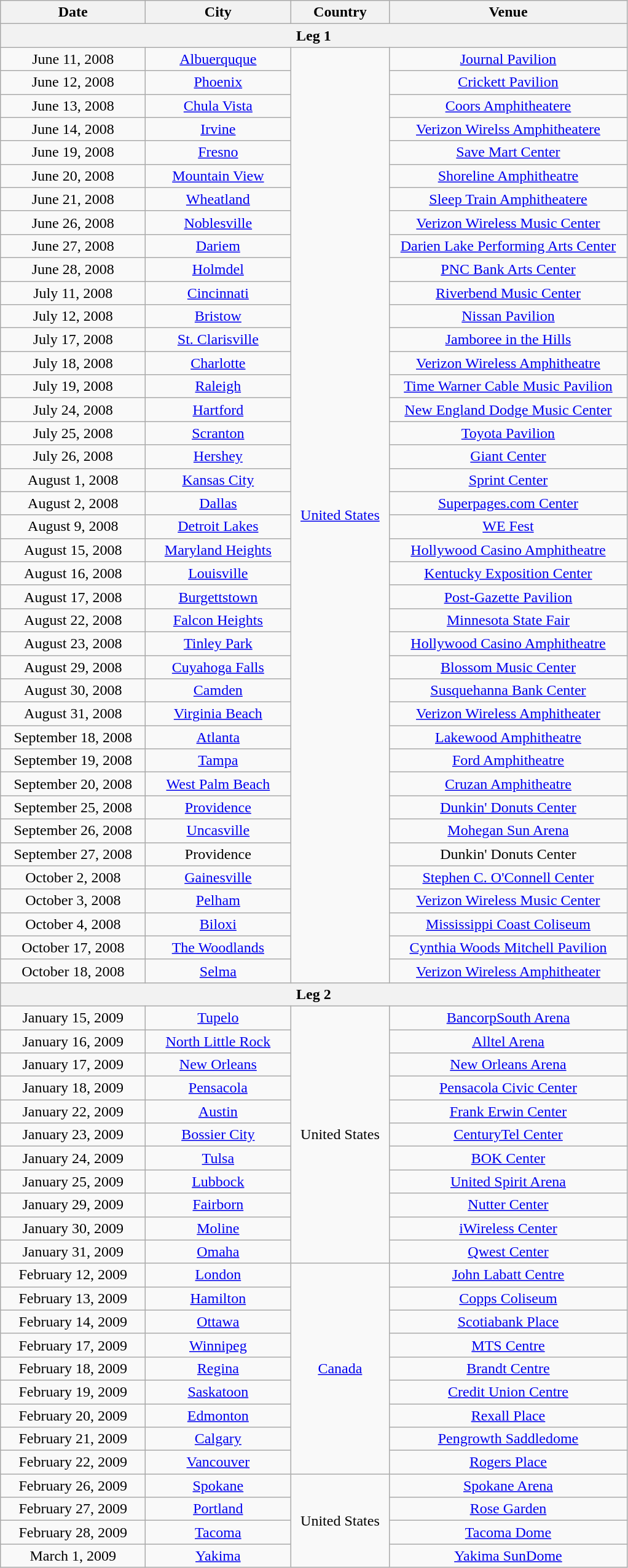<table class="wikitable" style="text-align:center">
<tr>
<th style="width:150px;">Date</th>
<th style="width:150px;">City</th>
<th style="width:100px;">Country</th>
<th style="width:250px;">Venue</th>
</tr>
<tr>
<th colspan="4">Leg 1</th>
</tr>
<tr>
<td>June 11, 2008</td>
<td><a href='#'>Albuerquque</a></td>
<td rowspan="40"><a href='#'>United States</a></td>
<td><a href='#'>Journal Pavilion</a></td>
</tr>
<tr>
<td>June 12, 2008</td>
<td><a href='#'>Phoenix</a></td>
<td><a href='#'>Crickett Pavilion</a></td>
</tr>
<tr>
<td>June 13, 2008</td>
<td><a href='#'>Chula Vista</a></td>
<td><a href='#'>Coors Amphitheatere</a></td>
</tr>
<tr>
<td>June 14, 2008</td>
<td><a href='#'>Irvine</a></td>
<td><a href='#'>Verizon Wirelss Amphitheatere</a></td>
</tr>
<tr>
<td>June 19, 2008</td>
<td><a href='#'>Fresno</a></td>
<td><a href='#'>Save Mart Center</a></td>
</tr>
<tr>
<td>June 20, 2008</td>
<td><a href='#'>Mountain View</a></td>
<td><a href='#'>Shoreline Amphitheatre</a></td>
</tr>
<tr>
<td>June 21, 2008</td>
<td><a href='#'>Wheatland</a></td>
<td><a href='#'>Sleep Train Amphitheatere</a></td>
</tr>
<tr>
<td>June 26, 2008</td>
<td><a href='#'>Noblesville</a></td>
<td><a href='#'>Verizon Wireless Music Center</a></td>
</tr>
<tr>
<td>June 27, 2008</td>
<td><a href='#'>Dariem</a></td>
<td><a href='#'>Darien Lake Performing Arts Center</a></td>
</tr>
<tr>
<td>June 28, 2008</td>
<td><a href='#'>Holmdel</a></td>
<td><a href='#'>PNC Bank Arts Center</a></td>
</tr>
<tr>
<td>July 11, 2008</td>
<td><a href='#'>Cincinnati</a></td>
<td><a href='#'>Riverbend Music Center</a></td>
</tr>
<tr>
<td>July 12, 2008</td>
<td><a href='#'>Bristow</a></td>
<td><a href='#'>Nissan Pavilion</a></td>
</tr>
<tr>
<td>July 17, 2008 </td>
<td><a href='#'>St. Clarisville</a></td>
<td><a href='#'>Jamboree in the Hills</a></td>
</tr>
<tr>
<td>July 18, 2008</td>
<td><a href='#'>Charlotte</a></td>
<td><a href='#'>Verizon Wireless Amphitheatre</a></td>
</tr>
<tr>
<td>July 19, 2008</td>
<td><a href='#'>Raleigh</a></td>
<td><a href='#'>Time Warner Cable Music Pavilion</a></td>
</tr>
<tr>
<td>July 24, 2008</td>
<td><a href='#'>Hartford</a></td>
<td><a href='#'>New England Dodge Music Center</a></td>
</tr>
<tr>
<td>July 25, 2008</td>
<td><a href='#'>Scranton</a></td>
<td><a href='#'>Toyota Pavilion</a></td>
</tr>
<tr>
<td>July 26, 2008</td>
<td><a href='#'>Hershey</a></td>
<td><a href='#'>Giant Center</a></td>
</tr>
<tr>
<td>August 1, 2008</td>
<td><a href='#'>Kansas City</a></td>
<td><a href='#'>Sprint Center</a></td>
</tr>
<tr>
<td>August 2, 2008</td>
<td><a href='#'>Dallas</a></td>
<td><a href='#'>Superpages.com Center</a></td>
</tr>
<tr>
<td>August 9, 2008 </td>
<td><a href='#'>Detroit Lakes</a></td>
<td><a href='#'>WE Fest</a></td>
</tr>
<tr>
<td>August 15, 2008</td>
<td><a href='#'>Maryland Heights</a></td>
<td><a href='#'>Hollywood Casino Amphitheatre</a></td>
</tr>
<tr>
<td>August 16, 2008</td>
<td><a href='#'>Louisville</a></td>
<td><a href='#'>Kentucky Exposition Center</a></td>
</tr>
<tr>
<td>August 17, 2008</td>
<td><a href='#'>Burgettstown</a></td>
<td><a href='#'>Post-Gazette Pavilion</a></td>
</tr>
<tr>
<td>August 22, 2008</td>
<td><a href='#'>Falcon Heights</a></td>
<td><a href='#'>Minnesota State Fair</a></td>
</tr>
<tr>
<td>August 23, 2008</td>
<td><a href='#'>Tinley Park</a></td>
<td><a href='#'>Hollywood Casino Amphitheatre</a></td>
</tr>
<tr>
<td>August 29, 2008</td>
<td><a href='#'>Cuyahoga Falls</a></td>
<td><a href='#'>Blossom Music Center</a></td>
</tr>
<tr>
<td>August 30, 2008</td>
<td><a href='#'>Camden</a></td>
<td><a href='#'>Susquehanna Bank Center</a></td>
</tr>
<tr>
<td>August 31, 2008</td>
<td><a href='#'>Virginia Beach</a></td>
<td><a href='#'>Verizon Wireless Amphitheater</a></td>
</tr>
<tr>
<td>September 18, 2008</td>
<td><a href='#'>Atlanta</a></td>
<td><a href='#'>Lakewood Amphitheatre</a></td>
</tr>
<tr>
<td>September 19, 2008</td>
<td><a href='#'>Tampa</a></td>
<td><a href='#'>Ford Amphitheatre</a></td>
</tr>
<tr>
<td>September 20, 2008</td>
<td><a href='#'>West Palm Beach</a></td>
<td><a href='#'>Cruzan Amphitheatre</a></td>
</tr>
<tr>
<td>September 25, 2008</td>
<td><a href='#'>Providence</a></td>
<td><a href='#'>Dunkin' Donuts Center</a></td>
</tr>
<tr>
<td>September 26, 2008</td>
<td><a href='#'>Uncasville</a></td>
<td><a href='#'>Mohegan Sun Arena</a></td>
</tr>
<tr>
<td>September 27, 2008</td>
<td>Providence</td>
<td>Dunkin' Donuts Center</td>
</tr>
<tr>
<td>October 2, 2008</td>
<td><a href='#'>Gainesville</a></td>
<td><a href='#'>Stephen C. O'Connell Center</a></td>
</tr>
<tr>
<td>October 3, 2008</td>
<td><a href='#'>Pelham</a></td>
<td><a href='#'>Verizon Wireless Music Center</a></td>
</tr>
<tr>
<td>October 4, 2008</td>
<td><a href='#'>Biloxi</a></td>
<td><a href='#'>Mississippi Coast Coliseum</a></td>
</tr>
<tr>
<td>October 17, 2008</td>
<td><a href='#'>The Woodlands</a></td>
<td><a href='#'>Cynthia Woods Mitchell Pavilion</a></td>
</tr>
<tr>
<td>October 18, 2008</td>
<td><a href='#'>Selma</a></td>
<td><a href='#'>Verizon Wireless Amphitheater</a></td>
</tr>
<tr>
<th colspan="4">Leg 2</th>
</tr>
<tr>
<td>January 15, 2009</td>
<td><a href='#'>Tupelo</a></td>
<td rowspan="11">United States</td>
<td><a href='#'>BancorpSouth Arena</a></td>
</tr>
<tr>
<td>January 16, 2009</td>
<td><a href='#'>North Little Rock</a></td>
<td><a href='#'>Alltel Arena</a></td>
</tr>
<tr>
<td>January 17, 2009</td>
<td><a href='#'>New Orleans</a></td>
<td><a href='#'>New Orleans Arena</a></td>
</tr>
<tr>
<td>January 18, 2009</td>
<td><a href='#'>Pensacola</a></td>
<td><a href='#'>Pensacola Civic Center</a></td>
</tr>
<tr>
<td>January 22, 2009</td>
<td><a href='#'>Austin</a></td>
<td><a href='#'>Frank Erwin Center</a></td>
</tr>
<tr>
<td>January 23, 2009</td>
<td><a href='#'>Bossier City</a></td>
<td><a href='#'>CenturyTel Center</a></td>
</tr>
<tr>
<td>January 24, 2009</td>
<td><a href='#'>Tulsa</a></td>
<td><a href='#'>BOK Center</a></td>
</tr>
<tr>
<td>January 25, 2009</td>
<td><a href='#'>Lubbock</a></td>
<td><a href='#'>United Spirit Arena</a></td>
</tr>
<tr>
<td>January 29, 2009</td>
<td><a href='#'>Fairborn</a></td>
<td><a href='#'>Nutter Center</a></td>
</tr>
<tr>
<td>January 30, 2009</td>
<td><a href='#'>Moline</a></td>
<td><a href='#'>iWireless Center</a></td>
</tr>
<tr>
<td>January 31, 2009</td>
<td><a href='#'>Omaha</a></td>
<td><a href='#'>Qwest Center</a></td>
</tr>
<tr>
<td>February 12, 2009</td>
<td><a href='#'>London</a></td>
<td rowspan="9"><a href='#'>Canada</a></td>
<td><a href='#'>John Labatt Centre</a></td>
</tr>
<tr>
<td>February 13, 2009</td>
<td><a href='#'>Hamilton</a></td>
<td><a href='#'>Copps Coliseum</a></td>
</tr>
<tr>
<td>February 14, 2009</td>
<td><a href='#'>Ottawa</a></td>
<td><a href='#'>Scotiabank Place</a></td>
</tr>
<tr>
<td>February 17, 2009</td>
<td><a href='#'>Winnipeg</a></td>
<td><a href='#'>MTS Centre</a></td>
</tr>
<tr>
<td>February 18, 2009</td>
<td><a href='#'>Regina</a></td>
<td><a href='#'>Brandt Centre</a></td>
</tr>
<tr>
<td>February 19, 2009</td>
<td><a href='#'>Saskatoon</a></td>
<td><a href='#'>Credit Union Centre</a></td>
</tr>
<tr>
<td>February 20, 2009</td>
<td><a href='#'>Edmonton</a></td>
<td><a href='#'>Rexall Place</a></td>
</tr>
<tr>
<td>February 21, 2009</td>
<td><a href='#'>Calgary</a></td>
<td><a href='#'>Pengrowth Saddledome</a></td>
</tr>
<tr>
<td>February 22, 2009</td>
<td><a href='#'>Vancouver</a></td>
<td><a href='#'>Rogers Place</a></td>
</tr>
<tr>
<td>February 26, 2009</td>
<td><a href='#'>Spokane</a></td>
<td rowspan="4">United States</td>
<td><a href='#'>Spokane Arena</a></td>
</tr>
<tr>
<td>February 27, 2009</td>
<td><a href='#'>Portland</a></td>
<td><a href='#'>Rose Garden</a></td>
</tr>
<tr>
<td>February 28, 2009</td>
<td><a href='#'>Tacoma</a></td>
<td><a href='#'>Tacoma Dome</a></td>
</tr>
<tr>
<td>March 1, 2009</td>
<td><a href='#'>Yakima</a></td>
<td><a href='#'>Yakima SunDome</a></td>
</tr>
</table>
